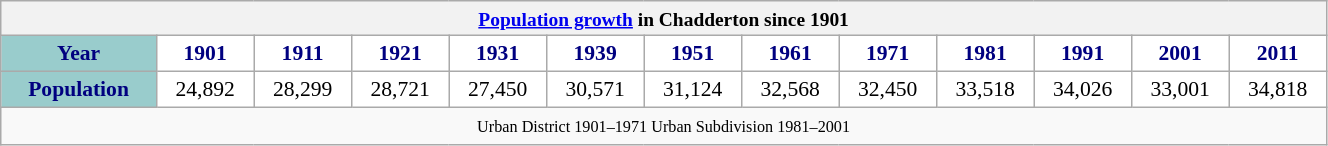<table class="wikitable" style="font-size:90%; width:70%; border:0; text-align:center; line-height:120%;">
<tr>
<th colspan="13" style="text-align:center;font-size:90%;"><a href='#'>Population growth</a> in Chadderton since 1901</th>
</tr>
<tr>
<th style="background:#9cc; color:navy; height:17px;">Year</th>
<th style="background:#fff; color:navy;">1901</th>
<th style="background:#fff; color:navy;">1911</th>
<th style="background:#fff; color:navy;">1921</th>
<th style="background:#fff; color:navy;">1931</th>
<th style="background:#fff; color:navy;">1939</th>
<th style="background:#fff; color:navy;">1951</th>
<th style="background:#fff; color:navy;">1961</th>
<th style="background:#fff; color:navy;">1971</th>
<th style="background:#fff; color:navy;">1981</th>
<th style="background:#fff; color:navy;">1991</th>
<th style="background:#fff; color:navy;">2001</th>
<th style="background:#fff; color:navy;">2011</th>
</tr>
<tr style="text-align:center;">
<th style="background:#9cc; color:navy; height:17px;">Population</th>
<td style="background:#fff; color:black;">24,892</td>
<td style="background:#fff; color:black;">28,299</td>
<td style="background:#fff; color:black;">28,721</td>
<td style="background:#fff; color:black;">27,450</td>
<td style="background:#fff; color:black;">30,571</td>
<td style="background:#fff; color:black;">31,124</td>
<td style="background:#fff; color:black;">32,568</td>
<td style="background:#fff; color:black;">32,450</td>
<td style="background:#fff; color:black;">33,518</td>
<td style="background:#fff; color:black;">34,026</td>
<td style="background:#fff; color:black;">33,001</td>
<td style="background:#fff; color:black;">34,818</td>
</tr>
<tr>
<td colspan="13" style="text-align:center;font-size:90%;"><small>Urban District 1901–1971  Urban Subdivision 1981–2001</small></td>
</tr>
</table>
